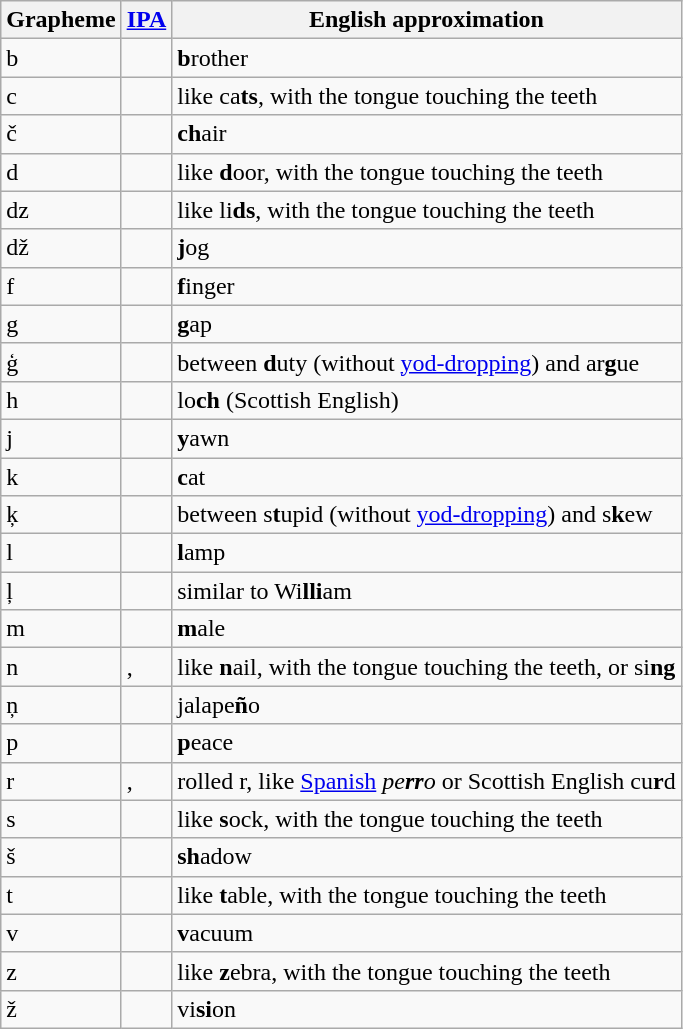<table class="wikitable">
<tr>
<th>Grapheme</th>
<th><a href='#'>IPA</a></th>
<th>English approximation</th>
</tr>
<tr>
<td>b</td>
<td></td>
<td><strong>b</strong>rother</td>
</tr>
<tr>
<td>c</td>
<td></td>
<td>like ca<strong>ts</strong>, with the tongue touching the teeth</td>
</tr>
<tr>
<td>č</td>
<td></td>
<td><strong>ch</strong>air</td>
</tr>
<tr>
<td>d</td>
<td></td>
<td>like <strong>d</strong>oor, with the tongue touching the teeth</td>
</tr>
<tr>
<td>dz</td>
<td></td>
<td>like li<strong>ds</strong>, with the tongue touching the teeth</td>
</tr>
<tr>
<td>dž</td>
<td></td>
<td><strong>j</strong>og</td>
</tr>
<tr>
<td>f</td>
<td></td>
<td><strong>f</strong>inger</td>
</tr>
<tr>
<td>g</td>
<td></td>
<td><strong>g</strong>ap</td>
</tr>
<tr>
<td>ģ</td>
<td></td>
<td>between <strong>d</strong>uty (without <a href='#'>yod-dropping</a>) and ar<strong>g</strong>ue</td>
</tr>
<tr>
<td>h</td>
<td></td>
<td>lo<strong>ch</strong> (Scottish English)</td>
</tr>
<tr>
<td>j</td>
<td></td>
<td><strong>y</strong>awn</td>
</tr>
<tr>
<td>k</td>
<td></td>
<td><strong>c</strong>at</td>
</tr>
<tr>
<td>ķ</td>
<td></td>
<td>between s<strong>t</strong>upid (without <a href='#'>yod-dropping</a>) and s<strong>k</strong>ew</td>
</tr>
<tr>
<td>l</td>
<td></td>
<td><strong>l</strong>amp</td>
</tr>
<tr>
<td>ļ</td>
<td></td>
<td>similar to Wi<strong>lli</strong>am</td>
</tr>
<tr>
<td>m</td>
<td></td>
<td><strong>m</strong>ale</td>
</tr>
<tr>
<td>n</td>
<td>, </td>
<td>like <strong>n</strong>ail, with the tongue touching the teeth, or si<strong>ng</strong></td>
</tr>
<tr>
<td>ņ</td>
<td></td>
<td>jalape<strong>ñ</strong>o</td>
</tr>
<tr>
<td>p</td>
<td></td>
<td><strong>p</strong>eace</td>
</tr>
<tr>
<td>r</td>
<td>, </td>
<td>rolled r, like <a href='#'>Spanish</a> <em>pe<strong>rr</strong>o</em> or Scottish English cu<strong>r</strong>d</td>
</tr>
<tr>
<td>s</td>
<td></td>
<td>like <strong>s</strong>ock, with the tongue touching the teeth</td>
</tr>
<tr>
<td>š</td>
<td></td>
<td><strong>sh</strong>adow</td>
</tr>
<tr>
<td>t</td>
<td></td>
<td>like <strong>t</strong>able, with the tongue touching the teeth</td>
</tr>
<tr>
<td>v</td>
<td></td>
<td><strong>v</strong>acuum</td>
</tr>
<tr>
<td>z</td>
<td></td>
<td>like <strong>z</strong>ebra, with the tongue touching the teeth</td>
</tr>
<tr>
<td>ž</td>
<td></td>
<td>vi<strong>si</strong>on</td>
</tr>
</table>
